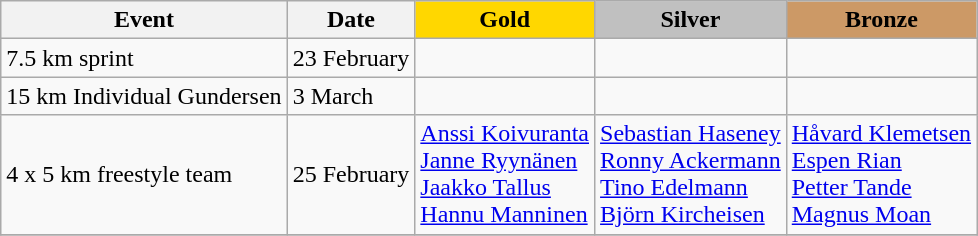<table class="wikitable">
<tr>
<th>Event</th>
<th>Date</th>
<td align=center style="background:gold;"><strong>Gold</strong></td>
<td align=center style="background:silver;"><strong>Silver</strong></td>
<td align=center style="background:#c96;"><strong>Bronze</strong></td>
</tr>
<tr>
<td>7.5 km sprint</td>
<td>23 February</td>
<td></td>
<td></td>
<td></td>
</tr>
<tr>
<td>15 km Individual Gundersen</td>
<td>3 March</td>
<td></td>
<td></td>
<td></td>
</tr>
<tr>
<td>4 x 5 km freestyle team</td>
<td>25 February</td>
<td><a href='#'>Anssi Koivuranta</a><br><a href='#'>Janne Ryynänen</a><br><a href='#'>Jaakko Tallus</a><br><a href='#'>Hannu Manninen</a><br></td>
<td><a href='#'>Sebastian Haseney</a><br><a href='#'>Ronny Ackermann</a><br><a href='#'>Tino Edelmann</a><br><a href='#'>Björn Kircheisen</a><br></td>
<td><a href='#'>Håvard Klemetsen</a><br><a href='#'>Espen Rian</a><br><a href='#'>Petter Tande</a><br><a href='#'>Magnus Moan</a><br></td>
</tr>
<tr>
</tr>
</table>
